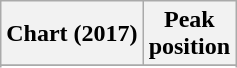<table class="wikitable sortable plainrowheaders" style="text-align:center">
<tr>
<th scope="col">Chart (2017)</th>
<th scope="col">Peak<br>position</th>
</tr>
<tr>
</tr>
<tr>
</tr>
</table>
